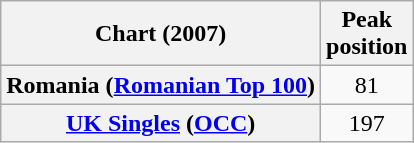<table class="wikitable plainrowheaders" style="text-align:center">
<tr>
<th scope="col">Chart (2007)</th>
<th scope="col">Peak<br>position</th>
</tr>
<tr>
<th scope="row">Romania (<a href='#'>Romanian Top 100</a>)</th>
<td>81</td>
</tr>
<tr>
<th scope="row"><a href='#'>UK Singles</a> (<a href='#'>OCC</a>)</th>
<td>197</td>
</tr>
</table>
